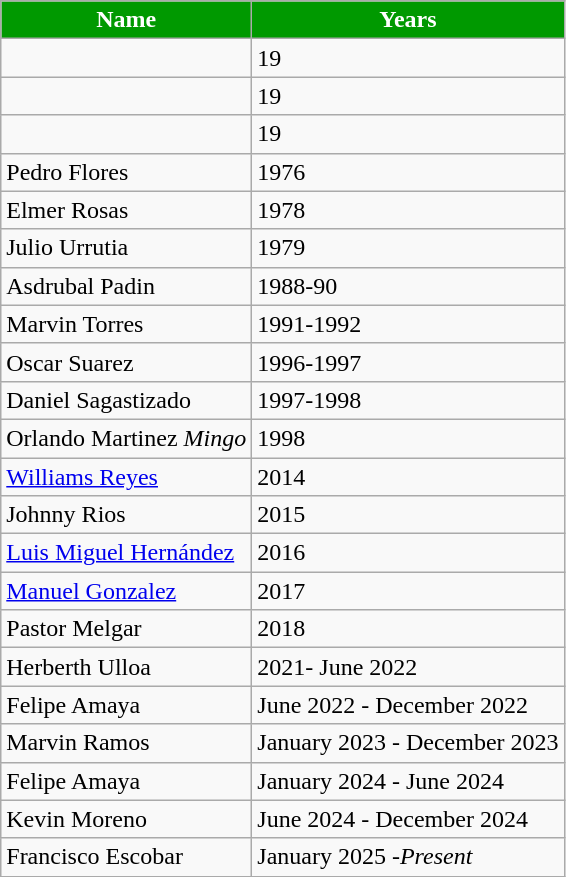<table class="wikitable">
<tr>
<th style="color:#fff; background:#009900;">Name</th>
<th style="color:#fff; background:#009900;">Years</th>
</tr>
<tr>
<td></td>
<td>19</td>
</tr>
<tr>
<td></td>
<td>19</td>
</tr>
<tr>
<td></td>
<td>19</td>
</tr>
<tr>
<td> Pedro Flores</td>
<td>1976</td>
</tr>
<tr>
<td> Elmer Rosas</td>
<td>1978</td>
</tr>
<tr>
<td> Julio Urrutia</td>
<td>1979</td>
</tr>
<tr>
<td> Asdrubal Padin</td>
<td>1988-90</td>
</tr>
<tr>
<td> Marvin Torres</td>
<td>1991-1992</td>
</tr>
<tr>
<td> Oscar Suarez</td>
<td>1996-1997</td>
</tr>
<tr>
<td> Daniel Sagastizado</td>
<td>1997-1998</td>
</tr>
<tr>
<td> Orlando Martinez <em>Mingo</em></td>
<td>1998</td>
</tr>
<tr>
<td> <a href='#'>Williams Reyes</a></td>
<td>2014</td>
</tr>
<tr>
<td> Johnny Rios</td>
<td>2015</td>
</tr>
<tr>
<td> <a href='#'>Luis Miguel Hernández</a></td>
<td>2016</td>
</tr>
<tr>
<td> <a href='#'>Manuel Gonzalez</a></td>
<td>2017</td>
</tr>
<tr>
<td> Pastor Melgar</td>
<td>2018</td>
</tr>
<tr>
<td> Herberth Ulloa</td>
<td>2021- June 2022</td>
</tr>
<tr>
<td> Felipe Amaya</td>
<td>June 2022 - December 2022</td>
</tr>
<tr>
<td> Marvin Ramos</td>
<td>January 2023 - December 2023</td>
</tr>
<tr>
<td> Felipe Amaya</td>
<td>January 2024 - June 2024</td>
</tr>
<tr>
<td> Kevin Moreno</td>
<td>June 2024 - December 2024</td>
</tr>
<tr>
<td> Francisco Escobar</td>
<td>January 2025 -<em>Present</em></td>
</tr>
</table>
